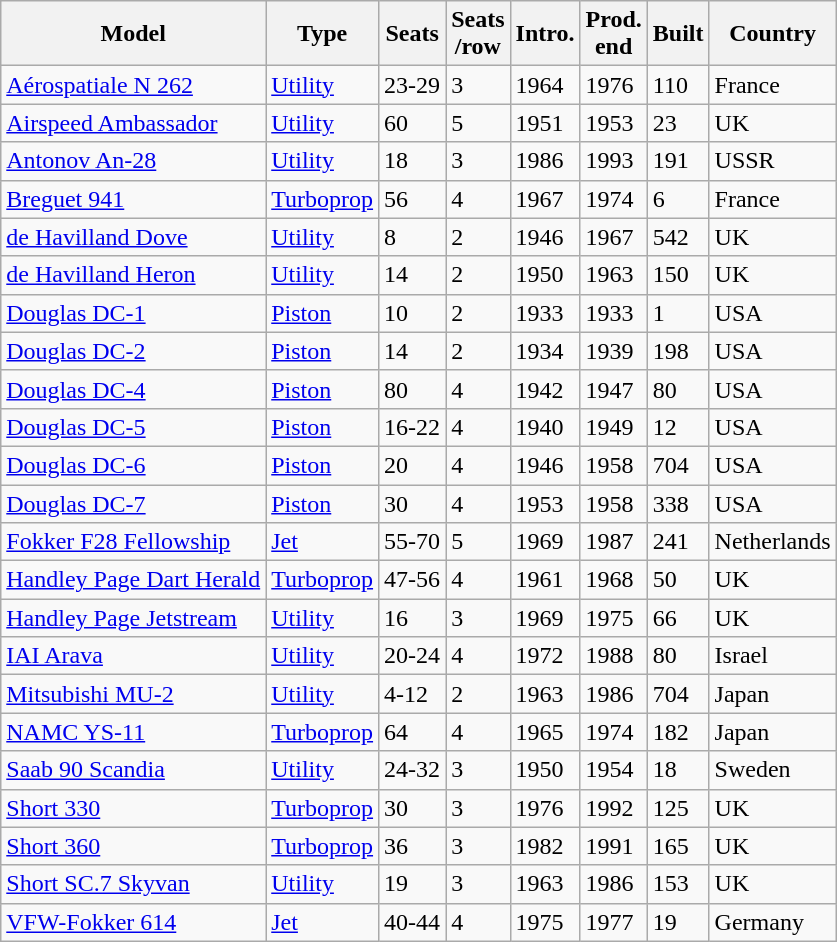<table class="wikitable sortable">
<tr>
<th>Model</th>
<th>Type</th>
<th data-sort-type="number">Seats</th>
<th data-sort-type="number">Seats<br>/row</th>
<th data-sort-type="number">Intro.</th>
<th data-sort-type="number">Prod.<br>end</th>
<th data-sort-type="number">Built</th>
<th>Country</th>
</tr>
<tr>
<td><a href='#'>Aérospatiale N 262</a></td>
<td><a href='#'>Utility</a></td>
<td>23-29</td>
<td>3</td>
<td>1964</td>
<td>1976</td>
<td>110</td>
<td>France</td>
</tr>
<tr>
<td><a href='#'>Airspeed Ambassador</a></td>
<td><a href='#'>Utility</a></td>
<td>60</td>
<td>5</td>
<td>1951</td>
<td>1953</td>
<td>23</td>
<td>UK</td>
</tr>
<tr>
<td><a href='#'>Antonov An-28</a></td>
<td><a href='#'>Utility</a></td>
<td>18</td>
<td>3</td>
<td>1986</td>
<td>1993</td>
<td>191</td>
<td>USSR</td>
</tr>
<tr>
<td><a href='#'>Breguet 941</a></td>
<td><a href='#'>Turboprop</a></td>
<td>56</td>
<td>4</td>
<td>1967</td>
<td>1974</td>
<td>6</td>
<td>France</td>
</tr>
<tr>
<td><a href='#'>de Havilland Dove</a></td>
<td><a href='#'>Utility</a></td>
<td>8</td>
<td>2</td>
<td>1946</td>
<td>1967</td>
<td>542</td>
<td>UK</td>
</tr>
<tr>
<td><a href='#'>de Havilland Heron</a></td>
<td><a href='#'>Utility</a></td>
<td>14</td>
<td>2</td>
<td>1950</td>
<td>1963</td>
<td>150</td>
<td>UK</td>
</tr>
<tr>
<td><a href='#'>Douglas DC-1</a></td>
<td><a href='#'>Piston</a></td>
<td>10</td>
<td>2</td>
<td>1933</td>
<td>1933</td>
<td>1</td>
<td>USA</td>
</tr>
<tr>
<td><a href='#'>Douglas DC-2</a></td>
<td><a href='#'>Piston</a></td>
<td>14</td>
<td>2</td>
<td>1934</td>
<td>1939</td>
<td>198</td>
<td>USA</td>
</tr>
<tr>
<td><a href='#'>Douglas DC-4</a></td>
<td><a href='#'>Piston</a></td>
<td>80</td>
<td>4</td>
<td>1942</td>
<td>1947</td>
<td>80</td>
<td>USA</td>
</tr>
<tr>
<td><a href='#'>Douglas DC-5</a></td>
<td><a href='#'>Piston</a></td>
<td>16-22</td>
<td>4</td>
<td>1940</td>
<td>1949</td>
<td>12</td>
<td>USA</td>
</tr>
<tr>
<td><a href='#'>Douglas DC-6</a></td>
<td><a href='#'>Piston</a></td>
<td>20</td>
<td>4</td>
<td>1946</td>
<td>1958</td>
<td>704</td>
<td>USA</td>
</tr>
<tr>
<td><a href='#'>Douglas DC-7</a></td>
<td><a href='#'>Piston</a></td>
<td>30</td>
<td>4</td>
<td>1953</td>
<td>1958</td>
<td>338</td>
<td>USA</td>
</tr>
<tr>
<td><a href='#'>Fokker F28 Fellowship</a></td>
<td><a href='#'>Jet</a></td>
<td>55-70</td>
<td>5</td>
<td>1969</td>
<td>1987</td>
<td>241</td>
<td>Netherlands</td>
</tr>
<tr>
<td><a href='#'>Handley Page Dart Herald</a></td>
<td><a href='#'>Turboprop</a></td>
<td>47-56</td>
<td>4</td>
<td>1961</td>
<td>1968</td>
<td>50</td>
<td>UK</td>
</tr>
<tr>
<td><a href='#'>Handley Page Jetstream</a></td>
<td><a href='#'>Utility</a></td>
<td>16</td>
<td>3</td>
<td>1969</td>
<td>1975</td>
<td>66</td>
<td>UK</td>
</tr>
<tr>
<td><a href='#'>IAI Arava</a></td>
<td><a href='#'>Utility</a></td>
<td>20-24</td>
<td>4</td>
<td>1972</td>
<td>1988</td>
<td>80</td>
<td>Israel</td>
</tr>
<tr>
<td><a href='#'>Mitsubishi MU-2</a></td>
<td><a href='#'>Utility</a></td>
<td>4-12</td>
<td>2</td>
<td>1963</td>
<td>1986</td>
<td>704</td>
<td>Japan</td>
</tr>
<tr>
<td><a href='#'>NAMC YS-11</a></td>
<td><a href='#'>Turboprop</a></td>
<td>64</td>
<td>4</td>
<td>1965</td>
<td>1974</td>
<td>182</td>
<td>Japan</td>
</tr>
<tr>
<td><a href='#'>Saab 90 Scandia</a></td>
<td><a href='#'>Utility</a></td>
<td>24-32</td>
<td>3</td>
<td>1950</td>
<td>1954</td>
<td>18</td>
<td>Sweden</td>
</tr>
<tr>
<td><a href='#'>Short 330</a></td>
<td><a href='#'>Turboprop</a></td>
<td>30</td>
<td>3</td>
<td>1976</td>
<td>1992</td>
<td>125</td>
<td>UK</td>
</tr>
<tr>
<td><a href='#'>Short 360</a></td>
<td><a href='#'>Turboprop</a></td>
<td>36</td>
<td>3</td>
<td>1982</td>
<td>1991</td>
<td>165</td>
<td>UK</td>
</tr>
<tr>
<td><a href='#'>Short SC.7 Skyvan</a></td>
<td><a href='#'>Utility</a></td>
<td>19</td>
<td>3</td>
<td>1963</td>
<td>1986</td>
<td>153</td>
<td>UK</td>
</tr>
<tr>
<td><a href='#'>VFW-Fokker 614</a></td>
<td><a href='#'>Jet</a></td>
<td>40-44</td>
<td>4</td>
<td>1975</td>
<td>1977</td>
<td>19</td>
<td>Germany</td>
</tr>
</table>
